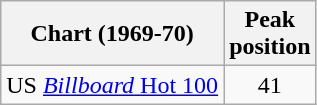<table class="wikitable sortable">
<tr>
<th>Chart (1969-70)</th>
<th>Peak<br>position</th>
</tr>
<tr>
<td>US <a href='#'><em>Billboard</em> Hot 100</a></td>
<td align="center">41</td>
</tr>
</table>
